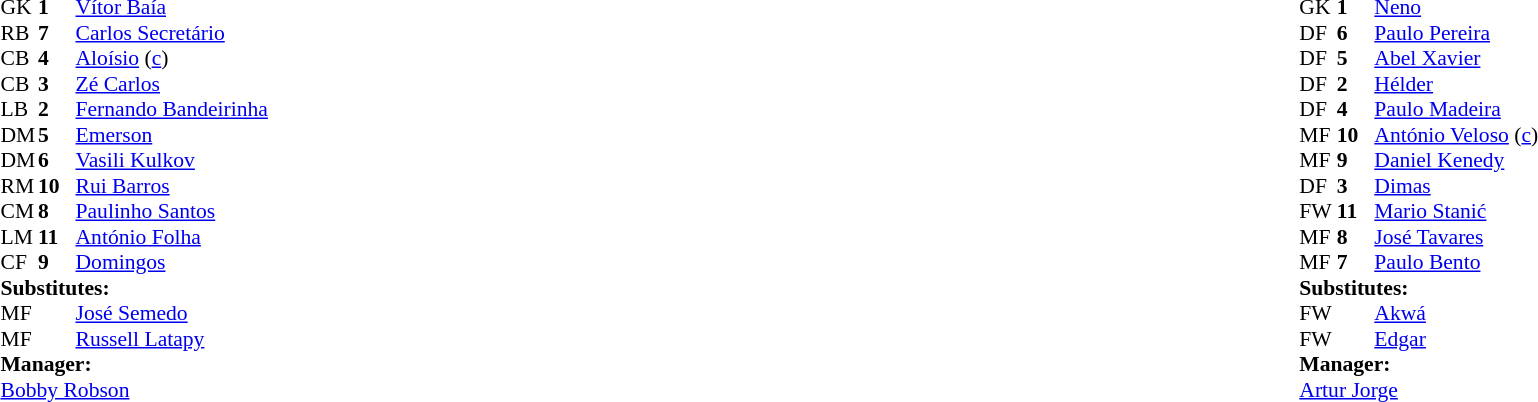<table width="100%">
<tr>
<td valign="top" width="50%"><br><table style="font-size: 90%" cellspacing="0" cellpadding="0">
<tr>
<td colspan="4"></td>
</tr>
<tr>
<th width=25></th>
<th width=25></th>
</tr>
<tr>
<td>GK</td>
<td><strong>1</strong></td>
<td> <a href='#'>Vítor Baía</a></td>
</tr>
<tr>
<td>RB</td>
<td><strong>7</strong></td>
<td> <a href='#'>Carlos Secretário</a></td>
</tr>
<tr>
<td>CB</td>
<td><strong>4</strong></td>
<td> <a href='#'>Aloísio</a> (<a href='#'>c</a>)</td>
</tr>
<tr>
<td>CB</td>
<td><strong>3</strong></td>
<td> <a href='#'>Zé Carlos</a></td>
<td></td>
<td></td>
</tr>
<tr>
<td>LB</td>
<td><strong>2</strong></td>
<td> <a href='#'>Fernando Bandeirinha</a></td>
<td></td>
<td></td>
</tr>
<tr>
<td>DM</td>
<td><strong>5</strong></td>
<td> <a href='#'>Emerson</a></td>
</tr>
<tr>
<td>DM</td>
<td><strong>6</strong></td>
<td> <a href='#'>Vasili Kulkov</a></td>
<td></td>
<td></td>
</tr>
<tr>
<td>RM</td>
<td><strong>10</strong></td>
<td> <a href='#'>Rui Barros</a></td>
<td></td>
<td></td>
</tr>
<tr>
<td>CM</td>
<td><strong>8</strong></td>
<td> <a href='#'>Paulinho Santos</a></td>
</tr>
<tr>
<td>LM</td>
<td><strong>11</strong></td>
<td> <a href='#'>António Folha</a></td>
</tr>
<tr>
<td>CF</td>
<td><strong>9</strong></td>
<td> <a href='#'>Domingos</a></td>
</tr>
<tr>
<td colspan=3><strong>Substitutes:</strong></td>
</tr>
<tr>
<td>MF</td>
<td></td>
<td> <a href='#'>José Semedo</a></td>
<td></td>
<td></td>
</tr>
<tr>
<td>MF</td>
<td></td>
<td> <a href='#'>Russell Latapy</a></td>
<td></td>
<td></td>
</tr>
<tr>
<td colspan=3><strong>Manager:</strong></td>
</tr>
<tr>
<td colspan=4> <a href='#'>Bobby Robson</a></td>
</tr>
</table>
</td>
<td valign="top"></td>
<td valign="top" width="50%"><br><table style="font-size: 90%" cellspacing="0" cellpadding="0" align=center>
<tr>
<td colspan="4"></td>
</tr>
<tr>
<th width=25></th>
<th width=25></th>
</tr>
<tr>
<td>GK</td>
<td><strong>1</strong></td>
<td> <a href='#'>Neno</a></td>
</tr>
<tr>
<td>DF</td>
<td><strong>6</strong></td>
<td> <a href='#'>Paulo Pereira</a></td>
<td></td>
<td></td>
</tr>
<tr>
<td>DF</td>
<td><strong>5</strong></td>
<td> <a href='#'>Abel Xavier</a></td>
</tr>
<tr>
<td>DF</td>
<td><strong>2</strong></td>
<td> <a href='#'>Hélder</a></td>
</tr>
<tr>
<td>DF</td>
<td><strong>4</strong></td>
<td> <a href='#'>Paulo Madeira</a></td>
</tr>
<tr>
<td>MF</td>
<td><strong>10</strong></td>
<td> <a href='#'>António Veloso</a> (<a href='#'>c</a>)</td>
<td></td>
<td></td>
</tr>
<tr>
<td>MF</td>
<td><strong>9</strong></td>
<td> <a href='#'>Daniel Kenedy</a></td>
<td></td>
<td></td>
</tr>
<tr>
<td>DF</td>
<td><strong>3</strong></td>
<td> <a href='#'>Dimas</a></td>
</tr>
<tr>
<td>FW</td>
<td><strong>11</strong></td>
<td> <a href='#'>Mario Stanić</a></td>
</tr>
<tr>
<td>MF</td>
<td><strong>8</strong></td>
<td> <a href='#'>José Tavares</a></td>
<td></td>
<td></td>
</tr>
<tr>
<td>MF</td>
<td><strong>7</strong></td>
<td> <a href='#'>Paulo Bento</a></td>
</tr>
<tr>
<td colspan=3><strong>Substitutes:</strong></td>
</tr>
<tr>
<td>FW</td>
<td></td>
<td> <a href='#'>Akwá</a></td>
<td></td>
<td></td>
</tr>
<tr>
<td>FW</td>
<td></td>
<td> <a href='#'>Edgar</a></td>
<td></td>
<td></td>
</tr>
<tr>
<td colspan=3><strong>Manager:</strong></td>
</tr>
<tr>
<td colspan=4> <a href='#'>Artur Jorge</a></td>
</tr>
</table>
</td>
</tr>
</table>
